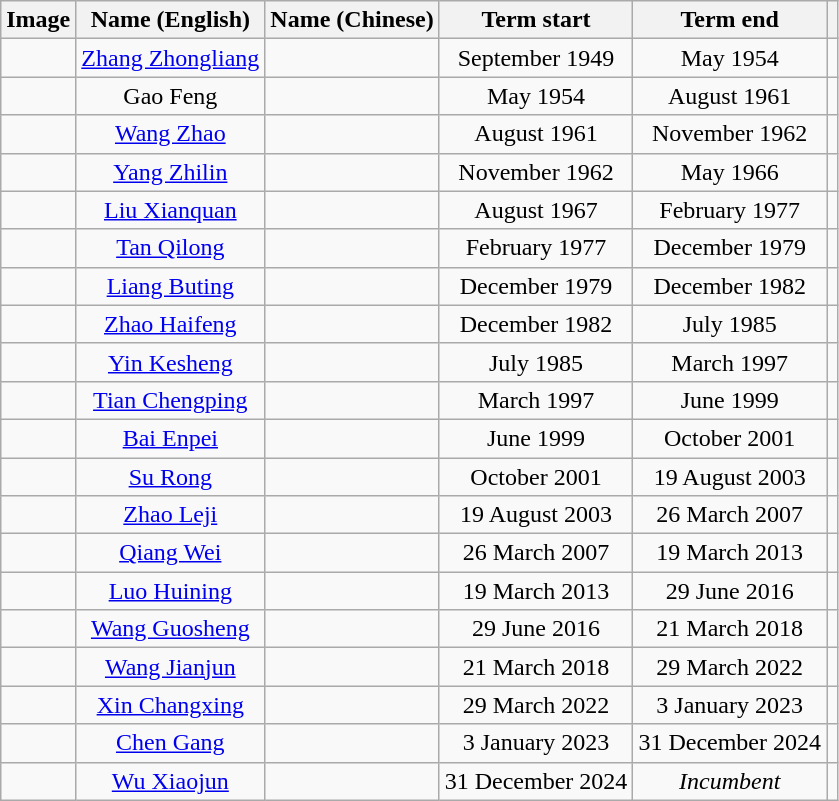<table class="wikitable" style="text-align:center">
<tr>
<th>Image</th>
<th>Name (English)</th>
<th>Name (Chinese)</th>
<th>Term start</th>
<th>Term end</th>
<th></th>
</tr>
<tr>
<td></td>
<td><a href='#'>Zhang Zhongliang</a></td>
<td></td>
<td>September 1949</td>
<td>May 1954</td>
<td></td>
</tr>
<tr>
<td></td>
<td>Gao Feng</td>
<td></td>
<td>May 1954</td>
<td>August 1961</td>
<td></td>
</tr>
<tr>
<td></td>
<td><a href='#'>Wang Zhao</a></td>
<td></td>
<td>August 1961</td>
<td>November 1962</td>
<td></td>
</tr>
<tr>
<td></td>
<td><a href='#'>Yang Zhilin</a></td>
<td></td>
<td>November 1962</td>
<td>May 1966</td>
<td></td>
</tr>
<tr>
<td></td>
<td><a href='#'>Liu Xianquan</a></td>
<td></td>
<td>August 1967</td>
<td>February 1977</td>
<td></td>
</tr>
<tr>
<td></td>
<td><a href='#'>Tan Qilong</a></td>
<td></td>
<td>February 1977</td>
<td>December 1979</td>
<td></td>
</tr>
<tr>
<td></td>
<td><a href='#'>Liang Buting</a></td>
<td></td>
<td>December 1979</td>
<td>December 1982</td>
<td></td>
</tr>
<tr>
<td></td>
<td><a href='#'>Zhao Haifeng</a></td>
<td></td>
<td>December 1982</td>
<td>July 1985</td>
<td></td>
</tr>
<tr>
<td></td>
<td><a href='#'>Yin Kesheng</a></td>
<td></td>
<td>July 1985</td>
<td>March 1997</td>
<td></td>
</tr>
<tr>
<td></td>
<td><a href='#'>Tian Chengping</a></td>
<td></td>
<td>March 1997</td>
<td>June 1999</td>
<td></td>
</tr>
<tr>
<td></td>
<td><a href='#'>Bai Enpei</a></td>
<td></td>
<td>June 1999</td>
<td>October 2001</td>
<td></td>
</tr>
<tr>
<td></td>
<td><a href='#'>Su Rong</a></td>
<td></td>
<td>October 2001</td>
<td>19 August 2003</td>
<td></td>
</tr>
<tr>
<td></td>
<td><a href='#'>Zhao Leji</a></td>
<td></td>
<td>19 August 2003</td>
<td>26 March 2007</td>
<td></td>
</tr>
<tr>
<td></td>
<td><a href='#'>Qiang Wei</a></td>
<td></td>
<td>26 March 2007</td>
<td>19 March 2013</td>
<td></td>
</tr>
<tr>
<td></td>
<td><a href='#'>Luo Huining</a></td>
<td></td>
<td>19 March 2013</td>
<td>29 June 2016</td>
<td></td>
</tr>
<tr>
<td></td>
<td><a href='#'>Wang Guosheng</a></td>
<td></td>
<td>29 June 2016</td>
<td>21 March 2018</td>
<td></td>
</tr>
<tr>
<td></td>
<td><a href='#'>Wang Jianjun</a></td>
<td></td>
<td>21 March 2018</td>
<td>29 March 2022</td>
<td></td>
</tr>
<tr>
<td></td>
<td><a href='#'>Xin Changxing</a></td>
<td></td>
<td>29 March 2022</td>
<td>3 January 2023</td>
<td></td>
</tr>
<tr>
<td></td>
<td><a href='#'>Chen Gang</a></td>
<td></td>
<td>3 January 2023</td>
<td>31 December 2024</td>
<td></td>
</tr>
<tr>
<td></td>
<td><a href='#'>Wu Xiaojun</a></td>
<td></td>
<td>31 December 2024</td>
<td><em>Incumbent</em></td>
<td></td>
</tr>
</table>
